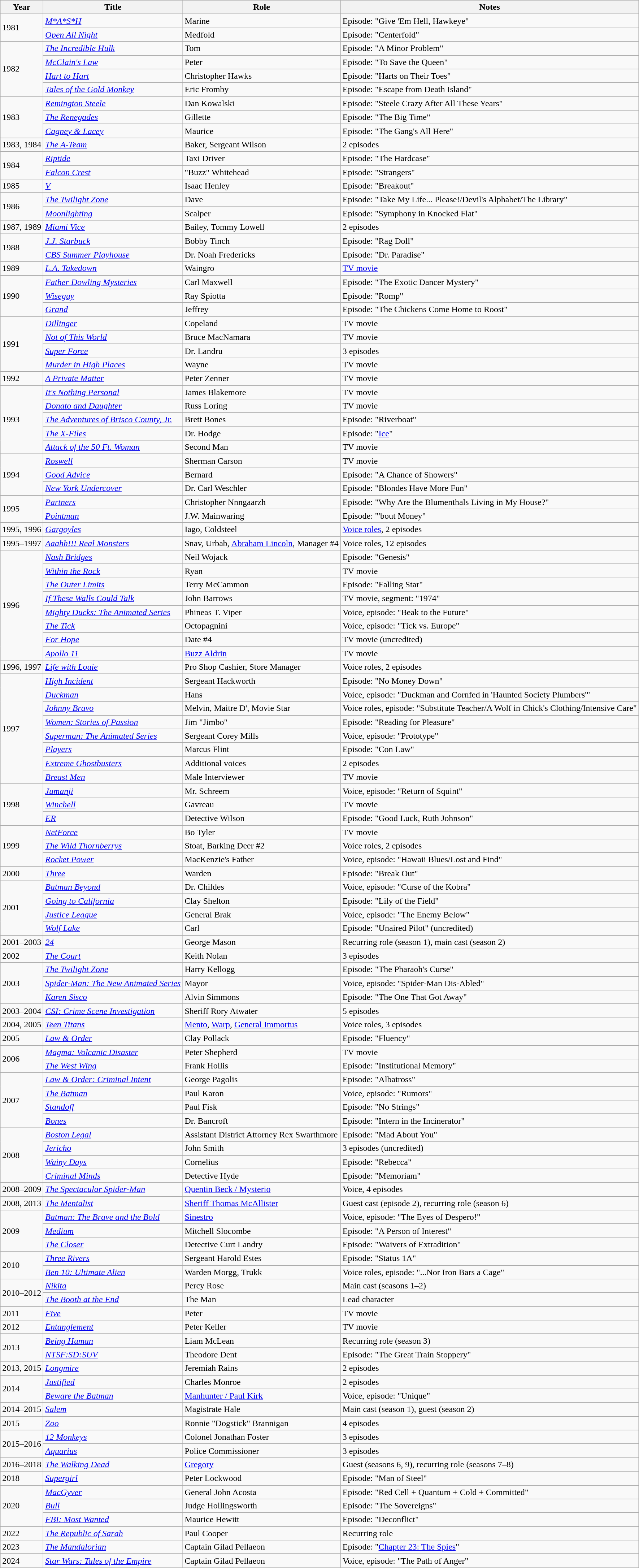<table class="wikitable sortable">
<tr>
<th>Year</th>
<th>Title</th>
<th>Role</th>
<th>Notes</th>
</tr>
<tr>
<td rowspan="2">1981</td>
<td><em><a href='#'>M*A*S*H</a></em></td>
<td>Marine</td>
<td>Episode: "Give 'Em Hell, Hawkeye"</td>
</tr>
<tr>
<td><em><a href='#'>Open All Night</a></em></td>
<td>Medfold</td>
<td>Episode: "Centerfold"</td>
</tr>
<tr>
<td rowspan="4">1982</td>
<td><em><a href='#'>The Incredible Hulk</a></em></td>
<td>Tom</td>
<td>Episode: "A Minor Problem"</td>
</tr>
<tr>
<td><em><a href='#'>McClain's Law</a></em></td>
<td>Peter</td>
<td>Episode: "To Save the Queen"</td>
</tr>
<tr>
<td><em><a href='#'>Hart to Hart</a></em></td>
<td>Christopher Hawks</td>
<td>Episode: "Harts on Their Toes"</td>
</tr>
<tr>
<td><em><a href='#'>Tales of the Gold Monkey</a></em></td>
<td>Eric Fromby</td>
<td>Episode: "Escape from Death Island"</td>
</tr>
<tr>
<td rowspan="3">1983</td>
<td><em><a href='#'>Remington Steele</a></em></td>
<td>Dan Kowalski</td>
<td>Episode: "Steele Crazy After All These Years"</td>
</tr>
<tr>
<td><em><a href='#'>The Renegades</a></em></td>
<td>Gillette</td>
<td>Episode: "The Big Time"</td>
</tr>
<tr>
<td><em><a href='#'>Cagney & Lacey</a></em></td>
<td>Maurice</td>
<td>Episode: "The Gang's All Here"</td>
</tr>
<tr>
<td>1983, 1984</td>
<td><em><a href='#'>The A-Team</a></em></td>
<td>Baker, Sergeant Wilson</td>
<td>2 episodes</td>
</tr>
<tr>
<td rowspan="2">1984</td>
<td><em><a href='#'>Riptide</a></em></td>
<td>Taxi Driver</td>
<td>Episode: "The Hardcase"</td>
</tr>
<tr>
<td><em><a href='#'>Falcon Crest</a></em></td>
<td>"Buzz" Whitehead</td>
<td>Episode: "Strangers"</td>
</tr>
<tr>
<td>1985</td>
<td><em><a href='#'>V</a></em></td>
<td>Isaac Henley</td>
<td>Episode: "Breakout"</td>
</tr>
<tr>
<td rowspan="2">1986</td>
<td><em><a href='#'>The Twilight Zone</a></em></td>
<td>Dave</td>
<td>Episode: "Take My Life... Please!/Devil's Alphabet/The Library"</td>
</tr>
<tr>
<td><em><a href='#'>Moonlighting</a></em></td>
<td>Scalper</td>
<td>Episode: "Symphony in Knocked Flat"</td>
</tr>
<tr>
<td>1987, 1989</td>
<td><em><a href='#'>Miami Vice</a></em></td>
<td>Bailey, Tommy Lowell</td>
<td>2 episodes</td>
</tr>
<tr>
<td rowspan="2">1988</td>
<td><em><a href='#'>J.J. Starbuck</a></em></td>
<td>Bobby Tinch</td>
<td>Episode: "Rag Doll"</td>
</tr>
<tr>
<td><em><a href='#'>CBS Summer Playhouse</a></em></td>
<td>Dr. Noah Fredericks</td>
<td>Episode: "Dr. Paradise"</td>
</tr>
<tr>
<td>1989</td>
<td><em><a href='#'>L.A. Takedown</a></em></td>
<td>Waingro</td>
<td><a href='#'>TV movie</a></td>
</tr>
<tr>
<td rowspan="3">1990</td>
<td><em><a href='#'>Father Dowling Mysteries</a></em></td>
<td>Carl Maxwell</td>
<td>Episode: "The Exotic Dancer Mystery"</td>
</tr>
<tr>
<td><em><a href='#'>Wiseguy</a></em></td>
<td>Ray Spiotta</td>
<td>Episode: "Romp"</td>
</tr>
<tr>
<td><em><a href='#'>Grand</a></em></td>
<td>Jeffrey</td>
<td>Episode: "The Chickens Come Home to Roost"</td>
</tr>
<tr>
<td rowspan="4">1991</td>
<td><em><a href='#'>Dillinger</a></em></td>
<td>Copeland</td>
<td>TV movie</td>
</tr>
<tr>
<td><em><a href='#'>Not of This World</a></em></td>
<td>Bruce MacNamara</td>
<td>TV movie</td>
</tr>
<tr>
<td><em><a href='#'>Super Force</a></em></td>
<td>Dr. Landru</td>
<td>3 episodes</td>
</tr>
<tr>
<td><em><a href='#'>Murder in High Places</a></em></td>
<td>Wayne</td>
<td>TV movie</td>
</tr>
<tr>
<td>1992</td>
<td><em><a href='#'>A Private Matter</a></em></td>
<td>Peter Zenner</td>
<td>TV movie</td>
</tr>
<tr>
<td rowspan="5">1993</td>
<td><em><a href='#'>It's Nothing Personal</a></em></td>
<td>James Blakemore</td>
<td>TV movie</td>
</tr>
<tr>
<td><em><a href='#'>Donato and Daughter</a></em></td>
<td>Russ Loring</td>
<td>TV movie</td>
</tr>
<tr>
<td><em><a href='#'>The Adventures of Brisco County, Jr.</a></em></td>
<td>Brett Bones</td>
<td>Episode: "Riverboat"</td>
</tr>
<tr>
<td><em><a href='#'>The X-Files</a></em></td>
<td>Dr. Hodge</td>
<td>Episode: "<a href='#'>Ice</a>"</td>
</tr>
<tr>
<td><em><a href='#'>Attack of the 50 Ft. Woman</a></em></td>
<td>Second Man</td>
<td>TV movie</td>
</tr>
<tr>
<td rowspan="3">1994</td>
<td><em><a href='#'>Roswell</a></em></td>
<td>Sherman Carson</td>
<td>TV movie</td>
</tr>
<tr>
<td><em><a href='#'>Good Advice</a></em></td>
<td>Bernard</td>
<td>Episode: "A Chance of Showers"</td>
</tr>
<tr>
<td><em><a href='#'>New York Undercover</a></em></td>
<td>Dr. Carl Weschler</td>
<td>Episode: "Blondes Have More Fun"</td>
</tr>
<tr>
<td rowspan="2">1995</td>
<td><em><a href='#'>Partners</a></em></td>
<td>Christopher Nnngaarzh</td>
<td>Episode: "Why Are the Blumenthals Living in My House?"</td>
</tr>
<tr>
<td><em><a href='#'>Pointman</a></em></td>
<td>J.W. Mainwaring</td>
<td>Episode: "'bout Money"</td>
</tr>
<tr>
<td>1995, 1996</td>
<td><em><a href='#'>Gargoyles</a></em></td>
<td>Iago, Coldsteel</td>
<td><a href='#'>Voice roles</a>, 2 episodes</td>
</tr>
<tr>
<td>1995–1997</td>
<td><em><a href='#'>Aaahh!!! Real Monsters</a></em></td>
<td>Snav, Urbab, <a href='#'>Abraham Lincoln</a>, Manager #4</td>
<td>Voice roles, 12 episodes</td>
</tr>
<tr>
<td rowspan="8">1996</td>
<td><em><a href='#'>Nash Bridges</a></em></td>
<td>Neil Wojack</td>
<td>Episode: "Genesis"</td>
</tr>
<tr>
<td><em><a href='#'>Within the Rock</a></em></td>
<td>Ryan</td>
<td>TV movie</td>
</tr>
<tr>
<td><em><a href='#'>The Outer Limits</a></em></td>
<td>Terry McCammon</td>
<td>Episode: "Falling Star"</td>
</tr>
<tr>
<td><em><a href='#'>If These Walls Could Talk</a></em></td>
<td>John Barrows</td>
<td>TV movie, segment: "1974"</td>
</tr>
<tr>
<td><em><a href='#'>Mighty Ducks: The Animated Series</a></em></td>
<td>Phineas T. Viper</td>
<td>Voice, episode: "Beak to the Future"</td>
</tr>
<tr>
<td><em><a href='#'>The Tick</a></em></td>
<td>Octopagnini</td>
<td>Voice, episode: "Tick vs. Europe"</td>
</tr>
<tr>
<td><em><a href='#'>For Hope</a></em></td>
<td>Date #4</td>
<td>TV movie (uncredited)</td>
</tr>
<tr>
<td><em><a href='#'>Apollo 11</a></em></td>
<td><a href='#'>Buzz Aldrin</a></td>
<td>TV movie</td>
</tr>
<tr>
<td>1996, 1997</td>
<td><em><a href='#'>Life with Louie</a></em></td>
<td>Pro Shop Cashier, Store Manager</td>
<td>Voice roles, 2 episodes</td>
</tr>
<tr>
<td rowspan="8">1997</td>
<td><em><a href='#'>High Incident</a></em></td>
<td>Sergeant Hackworth</td>
<td>Episode: "No Money Down"</td>
</tr>
<tr>
<td><em><a href='#'>Duckman</a></em></td>
<td>Hans</td>
<td>Voice, episode: "Duckman and Cornfed in 'Haunted Society Plumbers'"</td>
</tr>
<tr>
<td><em><a href='#'>Johnny Bravo</a></em></td>
<td>Melvin, Maitre D', Movie Star</td>
<td>Voice roles, episode: "Substitute Teacher/A Wolf in Chick's Clothing/Intensive Care"</td>
</tr>
<tr>
<td><em><a href='#'>Women: Stories of Passion</a></em></td>
<td>Jim "Jimbo"</td>
<td>Episode: "Reading for Pleasure"</td>
</tr>
<tr>
<td><em><a href='#'>Superman: The Animated Series</a></em></td>
<td>Sergeant Corey Mills</td>
<td>Voice, episode: "Prototype"</td>
</tr>
<tr>
<td><em><a href='#'>Players</a></em></td>
<td>Marcus Flint</td>
<td>Episode: "Con Law"</td>
</tr>
<tr>
<td><em><a href='#'>Extreme Ghostbusters</a></em></td>
<td>Additional voices</td>
<td>2 episodes</td>
</tr>
<tr>
<td><em><a href='#'>Breast Men</a></em></td>
<td>Male Interviewer</td>
<td>TV movie</td>
</tr>
<tr>
<td rowspan="3">1998</td>
<td><em><a href='#'>Jumanji</a></em></td>
<td>Mr. Schreem</td>
<td>Voice, episode: "Return of Squint"</td>
</tr>
<tr>
<td><em><a href='#'>Winchell</a></em></td>
<td>Gavreau</td>
<td>TV movie</td>
</tr>
<tr>
<td><em><a href='#'>ER</a></em></td>
<td>Detective Wilson</td>
<td>Episode: "Good Luck, Ruth Johnson"</td>
</tr>
<tr>
<td rowspan="3">1999</td>
<td><em><a href='#'>NetForce</a></em></td>
<td>Bo Tyler</td>
<td>TV movie</td>
</tr>
<tr>
<td><em><a href='#'>The Wild Thornberrys</a></em></td>
<td>Stoat, Barking Deer #2</td>
<td>Voice roles, 2 episodes</td>
</tr>
<tr>
<td><em><a href='#'>Rocket Power</a></em></td>
<td>MacKenzie's Father</td>
<td>Voice, episode: "Hawaii Blues/Lost and Find"</td>
</tr>
<tr>
<td>2000</td>
<td><em><a href='#'>Three</a></em></td>
<td>Warden</td>
<td>Episode: "Break Out"</td>
</tr>
<tr>
<td rowspan="4">2001</td>
<td><em><a href='#'>Batman Beyond</a></em></td>
<td>Dr. Childes</td>
<td>Voice, episode: "Curse of the Kobra"</td>
</tr>
<tr>
<td><em><a href='#'>Going to California</a></em></td>
<td>Clay Shelton</td>
<td>Episode: "Lily of the Field"</td>
</tr>
<tr>
<td><em><a href='#'>Justice League</a></em></td>
<td>General Brak</td>
<td>Voice, episode: "The Enemy Below"</td>
</tr>
<tr>
<td><em><a href='#'>Wolf Lake</a></em></td>
<td>Carl</td>
<td>Episode: "Unaired Pilot" (uncredited)</td>
</tr>
<tr>
<td>2001–2003</td>
<td><em><a href='#'>24</a></em></td>
<td>George Mason</td>
<td>Recurring role (season 1), main cast (season 2)</td>
</tr>
<tr>
<td>2002</td>
<td><em><a href='#'>The Court</a></em></td>
<td>Keith Nolan</td>
<td>3 episodes</td>
</tr>
<tr>
<td rowspan="3">2003</td>
<td><em><a href='#'>The Twilight Zone</a></em></td>
<td>Harry Kellogg</td>
<td>Episode: "The Pharaoh's Curse"</td>
</tr>
<tr>
<td><em><a href='#'>Spider-Man: The New Animated Series</a></em></td>
<td>Mayor</td>
<td>Voice, episode: "Spider-Man Dis-Abled"</td>
</tr>
<tr>
<td><em><a href='#'>Karen Sisco</a></em></td>
<td>Alvin Simmons</td>
<td>Episode: "The One That Got Away"</td>
</tr>
<tr>
<td>2003–2004</td>
<td><em><a href='#'>CSI: Crime Scene Investigation</a></em></td>
<td>Sheriff Rory Atwater</td>
<td>5 episodes</td>
</tr>
<tr>
<td>2004, 2005</td>
<td><em><a href='#'>Teen Titans</a></em></td>
<td><a href='#'>Mento</a>, <a href='#'>Warp</a>, <a href='#'>General Immortus</a></td>
<td>Voice roles, 3 episodes</td>
</tr>
<tr>
<td>2005</td>
<td><em><a href='#'>Law & Order</a></em></td>
<td>Clay Pollack</td>
<td>Episode: "Fluency"</td>
</tr>
<tr>
<td rowspan="2">2006</td>
<td><em><a href='#'>Magma: Volcanic Disaster</a></em></td>
<td>Peter Shepherd</td>
<td>TV movie</td>
</tr>
<tr>
<td><em><a href='#'>The West Wing</a></em></td>
<td>Frank Hollis</td>
<td>Episode: "Institutional Memory"</td>
</tr>
<tr>
<td rowspan="4">2007</td>
<td><em><a href='#'>Law & Order: Criminal Intent</a></em></td>
<td>George Pagolis</td>
<td>Episode: "Albatross"</td>
</tr>
<tr>
<td><em><a href='#'>The Batman</a></em></td>
<td>Paul Karon</td>
<td>Voice, episode: "Rumors"</td>
</tr>
<tr>
<td><em><a href='#'>Standoff</a></em></td>
<td>Paul Fisk</td>
<td>Episode: "No Strings"</td>
</tr>
<tr>
<td><em><a href='#'>Bones</a></em></td>
<td>Dr. Bancroft</td>
<td>Episode: "Intern in the Incinerator"</td>
</tr>
<tr>
<td rowspan="4">2008</td>
<td><em><a href='#'>Boston Legal</a></em></td>
<td>Assistant District Attorney Rex Swarthmore</td>
<td>Episode: "Mad About You"</td>
</tr>
<tr>
<td><em><a href='#'>Jericho</a></em></td>
<td>John Smith</td>
<td>3 episodes (uncredited)</td>
</tr>
<tr>
<td><em><a href='#'>Wainy Days</a></em></td>
<td>Cornelius</td>
<td>Episode: "Rebecca"</td>
</tr>
<tr>
<td><em><a href='#'>Criminal Minds</a></em></td>
<td>Detective Hyde</td>
<td>Episode: "Memoriam"</td>
</tr>
<tr>
<td>2008–2009</td>
<td><em><a href='#'>The Spectacular Spider-Man</a></em></td>
<td><a href='#'>Quentin Beck / Mysterio</a></td>
<td>Voice, 4 episodes</td>
</tr>
<tr>
<td>2008, 2013</td>
<td><em><a href='#'>The Mentalist</a></em></td>
<td><a href='#'>Sheriff Thomas McAllister</a></td>
<td>Guest cast (episode 2), recurring role (season 6)</td>
</tr>
<tr>
<td rowspan="3">2009</td>
<td><em><a href='#'>Batman: The Brave and the Bold</a></em></td>
<td><a href='#'>Sinestro</a></td>
<td>Voice, episode: "The Eyes of Despero!"</td>
</tr>
<tr>
<td><em><a href='#'>Medium</a></em></td>
<td>Mitchell Slocombe</td>
<td>Episode: "A Person of Interest"</td>
</tr>
<tr>
<td><em><a href='#'>The Closer</a></em></td>
<td>Detective Curt Landry</td>
<td>Episode: "Waivers of Extradition"</td>
</tr>
<tr>
<td rowspan="2">2010</td>
<td><em><a href='#'>Three Rivers</a></em></td>
<td>Sergeant Harold Estes</td>
<td>Episode: "Status 1A"</td>
</tr>
<tr>
<td><em><a href='#'>Ben 10: Ultimate Alien</a></em></td>
<td>Warden Morgg, Trukk</td>
<td>Voice roles, episode: "...Nor Iron Bars a Cage"</td>
</tr>
<tr>
<td rowspan="2">2010–2012</td>
<td><em><a href='#'>Nikita</a></em></td>
<td>Percy Rose</td>
<td>Main cast (seasons 1–2)</td>
</tr>
<tr>
<td><em><a href='#'>The Booth at the End</a></em></td>
<td>The Man</td>
<td>Lead character</td>
</tr>
<tr>
<td>2011</td>
<td><em><a href='#'>Five</a></em></td>
<td>Peter</td>
<td>TV movie</td>
</tr>
<tr>
<td>2012</td>
<td><em><a href='#'>Entanglement</a></em></td>
<td>Peter Keller</td>
<td>TV movie</td>
</tr>
<tr>
<td rowspan="2">2013</td>
<td><em><a href='#'>Being Human</a></em></td>
<td>Liam McLean</td>
<td>Recurring role (season 3)</td>
</tr>
<tr>
<td><em><a href='#'>NTSF:SD:SUV</a></em></td>
<td>Theodore Dent</td>
<td>Episode: "The Great Train Stoppery"</td>
</tr>
<tr>
<td>2013, 2015</td>
<td><em><a href='#'>Longmire</a></em></td>
<td>Jeremiah Rains</td>
<td>2 episodes</td>
</tr>
<tr>
<td rowspan="2">2014</td>
<td><em><a href='#'>Justified</a></em></td>
<td>Charles Monroe</td>
<td>2 episodes</td>
</tr>
<tr>
<td><em><a href='#'>Beware the Batman</a></em></td>
<td><a href='#'>Manhunter / Paul Kirk</a></td>
<td>Voice, episode: "Unique"</td>
</tr>
<tr>
<td>2014–2015</td>
<td><em><a href='#'>Salem</a></em></td>
<td>Magistrate Hale</td>
<td>Main cast (season 1), guest (season 2)</td>
</tr>
<tr>
<td>2015</td>
<td><em><a href='#'>Zoo</a></em></td>
<td>Ronnie "Dogstick" Brannigan</td>
<td>4 episodes</td>
</tr>
<tr>
<td rowspan="2">2015–2016</td>
<td><em><a href='#'>12 Monkeys</a></em></td>
<td>Colonel Jonathan Foster</td>
<td>3 episodes</td>
</tr>
<tr>
<td><em><a href='#'>Aquarius</a></em></td>
<td>Police Commissioner</td>
<td>3 episodes</td>
</tr>
<tr>
<td>2016–2018</td>
<td><em><a href='#'>The Walking Dead</a></em></td>
<td><a href='#'>Gregory</a></td>
<td>Guest (seasons 6, 9), recurring role (seasons 7–8)</td>
</tr>
<tr>
<td>2018</td>
<td><em><a href='#'>Supergirl</a></em></td>
<td>Peter Lockwood</td>
<td>Episode: "Man of Steel"</td>
</tr>
<tr>
<td rowspan="3">2020</td>
<td><em><a href='#'>MacGyver</a></em></td>
<td>General John Acosta</td>
<td>Episode: "Red Cell + Quantum + Cold + Committed"</td>
</tr>
<tr>
<td><em><a href='#'>Bull</a></em></td>
<td>Judge Hollingsworth</td>
<td>Episode: "The Sovereigns"</td>
</tr>
<tr>
<td><em><a href='#'>FBI: Most Wanted</a></em></td>
<td>Maurice Hewitt</td>
<td>Episode: "Deconflict"</td>
</tr>
<tr>
<td>2022</td>
<td><em><a href='#'>The Republic of Sarah</a></em></td>
<td>Paul Cooper</td>
<td>Recurring role</td>
</tr>
<tr>
<td>2023</td>
<td><em><a href='#'>The Mandalorian</a></em></td>
<td>Captain Gilad Pellaeon</td>
<td>Episode: "<a href='#'>Chapter 23: The Spies</a>"</td>
</tr>
<tr>
<td>2024</td>
<td><em><a href='#'>Star Wars: Tales of the Empire</a></em></td>
<td>Captain Gilad Pellaeon</td>
<td>Voice, episode: "The Path of Anger"</td>
</tr>
</table>
